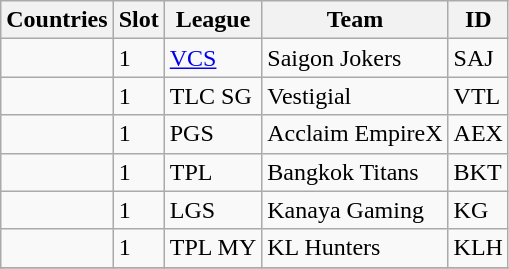<table class="wikitable">
<tr>
<th>Countries</th>
<th>Slot</th>
<th>League</th>
<th>Team</th>
<th>ID</th>
</tr>
<tr>
<td></td>
<td>1</td>
<td><a href='#'>VCS</a></td>
<td> Saigon Jokers</td>
<td>SAJ</td>
</tr>
<tr>
<td></td>
<td>1</td>
<td>TLC SG</td>
<td> Vestigial</td>
<td>VTL</td>
</tr>
<tr>
<td></td>
<td>1</td>
<td>PGS</td>
<td> Acclaim EmpireX</td>
<td>AEX</td>
</tr>
<tr>
<td></td>
<td>1</td>
<td>TPL</td>
<td> Bangkok Titans</td>
<td>BKT</td>
</tr>
<tr>
<td></td>
<td>1</td>
<td>LGS</td>
<td> Kanaya Gaming</td>
<td>KG</td>
</tr>
<tr>
<td></td>
<td>1</td>
<td>TPL MY</td>
<td> KL Hunters</td>
<td>KLH</td>
</tr>
<tr>
</tr>
</table>
